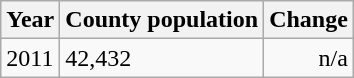<table class="wikitable">
<tr>
<th>Year</th>
<th>County population</th>
<th>Change</th>
</tr>
<tr>
<td>2011</td>
<td>42,432</td>
<td align="right">n/a</td>
</tr>
</table>
